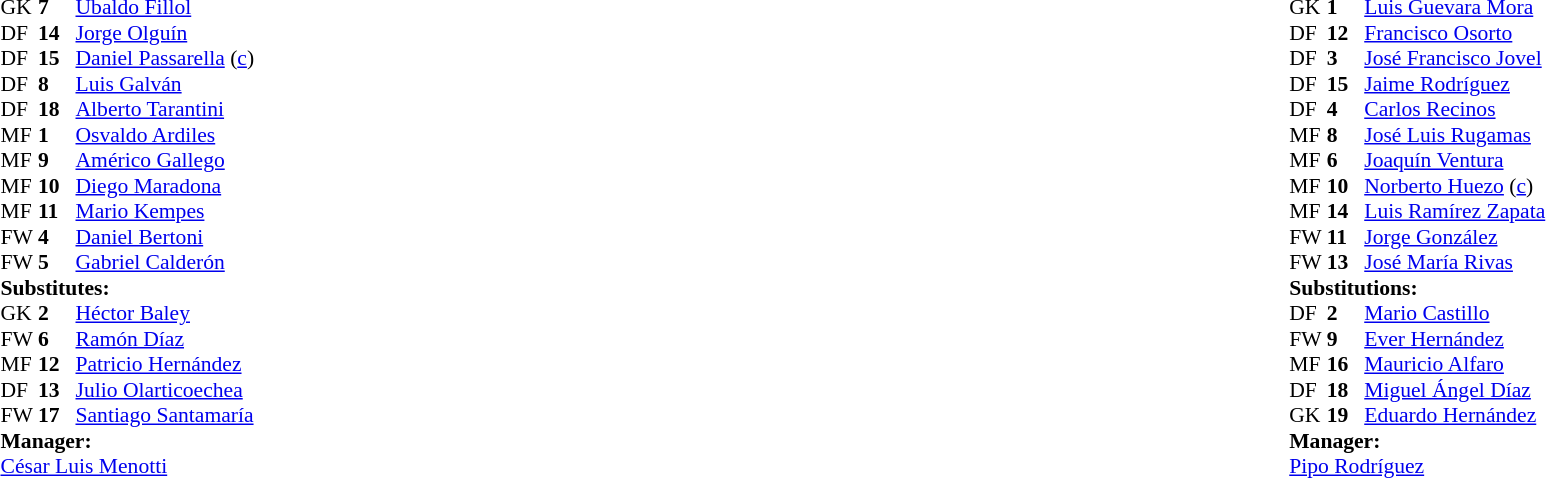<table width="100%">
<tr>
<td valign="top" width="50%"><br><table style="font-size: 90%" cellspacing="0" cellpadding="0">
<tr>
<th width="25"></th>
<th width="25"></th>
</tr>
<tr>
<td>GK</td>
<td><strong>7</strong></td>
<td><a href='#'>Ubaldo Fillol</a></td>
</tr>
<tr>
<td>DF</td>
<td><strong>14</strong></td>
<td><a href='#'>Jorge Olguín</a></td>
<td></td>
</tr>
<tr>
<td>DF</td>
<td><strong>15</strong></td>
<td><a href='#'>Daniel Passarella</a> (<a href='#'>c</a>)</td>
</tr>
<tr>
<td>DF</td>
<td><strong>8</strong></td>
<td><a href='#'>Luis Galván</a></td>
</tr>
<tr>
<td>DF</td>
<td><strong>18</strong></td>
<td><a href='#'>Alberto Tarantini</a></td>
</tr>
<tr>
<td>MF</td>
<td><strong>1</strong></td>
<td><a href='#'>Osvaldo Ardiles</a></td>
</tr>
<tr>
<td>MF</td>
<td><strong>9</strong></td>
<td><a href='#'>Américo Gallego</a></td>
<td></td>
</tr>
<tr>
<td>MF</td>
<td><strong>10</strong></td>
<td><a href='#'>Diego Maradona</a></td>
</tr>
<tr>
<td>MF</td>
<td><strong>11</strong></td>
<td><a href='#'>Mario Kempes</a></td>
</tr>
<tr>
<td>FW</td>
<td><strong>4</strong></td>
<td><a href='#'>Daniel Bertoni</a></td>
<td></td>
<td></td>
</tr>
<tr>
<td>FW</td>
<td><strong>5</strong></td>
<td><a href='#'>Gabriel Calderón</a></td>
<td></td>
<td></td>
</tr>
<tr>
<td colspan=3><strong>Substitutes:</strong></td>
</tr>
<tr>
<td>GK</td>
<td><strong>2</strong></td>
<td><a href='#'>Héctor Baley</a></td>
</tr>
<tr>
<td>FW</td>
<td><strong>6</strong></td>
<td><a href='#'>Ramón Díaz</a></td>
<td></td>
<td></td>
</tr>
<tr>
<td>MF</td>
<td><strong>12</strong></td>
<td><a href='#'>Patricio Hernández</a></td>
</tr>
<tr>
<td>DF</td>
<td><strong>13</strong></td>
<td><a href='#'>Julio Olarticoechea</a></td>
</tr>
<tr>
<td>FW</td>
<td><strong>17</strong></td>
<td><a href='#'>Santiago Santamaría</a></td>
<td></td>
<td></td>
</tr>
<tr>
<td colspan=3><strong>Manager:</strong></td>
</tr>
<tr>
<td colspan=4><a href='#'>César Luis Menotti</a></td>
</tr>
</table>
</td>
<td valign="top" width="50%"><br><table style="font-size: 90%" cellspacing="0" cellpadding="0" align="center">
<tr>
<th width=25></th>
<th width=25></th>
</tr>
<tr>
<td>GK</td>
<td><strong>1</strong></td>
<td><a href='#'>Luis Guevara Mora</a></td>
</tr>
<tr>
<td>DF</td>
<td><strong>12</strong></td>
<td><a href='#'>Francisco Osorto</a></td>
<td></td>
<td></td>
</tr>
<tr>
<td>DF</td>
<td><strong>3</strong></td>
<td><a href='#'>José Francisco Jovel</a></td>
</tr>
<tr>
<td>DF</td>
<td><strong>15</strong></td>
<td><a href='#'>Jaime Rodríguez</a></td>
</tr>
<tr>
<td>DF</td>
<td><strong>4</strong></td>
<td><a href='#'>Carlos Recinos</a></td>
<td></td>
</tr>
<tr>
<td>MF</td>
<td><strong>8</strong></td>
<td><a href='#'>José Luis Rugamas</a></td>
</tr>
<tr>
<td>MF</td>
<td><strong>6</strong></td>
<td><a href='#'>Joaquín Ventura</a></td>
<td></td>
<td></td>
</tr>
<tr>
<td>MF</td>
<td><strong>10</strong></td>
<td><a href='#'>Norberto Huezo</a> (<a href='#'>c</a>)</td>
</tr>
<tr>
<td>MF</td>
<td><strong>14</strong></td>
<td><a href='#'>Luis Ramírez Zapata</a></td>
<td></td>
</tr>
<tr>
<td>FW</td>
<td><strong>11</strong></td>
<td><a href='#'>Jorge González</a></td>
</tr>
<tr>
<td>FW</td>
<td><strong>13</strong></td>
<td><a href='#'>José María Rivas</a></td>
</tr>
<tr>
<td colspan=3><strong>Substitutions:</strong></td>
</tr>
<tr>
<td>DF</td>
<td><strong>2</strong></td>
<td><a href='#'>Mario Castillo</a></td>
</tr>
<tr>
<td>FW</td>
<td><strong>9</strong></td>
<td><a href='#'>Ever Hernández</a></td>
</tr>
<tr>
<td>MF</td>
<td><strong>16</strong></td>
<td><a href='#'>Mauricio Alfaro</a></td>
<td></td>
<td></td>
</tr>
<tr>
<td>DF</td>
<td><strong>18</strong></td>
<td><a href='#'>Miguel Ángel Díaz</a></td>
<td></td>
<td></td>
</tr>
<tr>
<td>GK</td>
<td><strong>19</strong></td>
<td><a href='#'>Eduardo Hernández</a></td>
</tr>
<tr>
<td colspan=3><strong>Manager:</strong></td>
</tr>
<tr>
<td colspan=4><a href='#'>Pipo Rodríguez</a></td>
</tr>
</table>
</td>
</tr>
</table>
